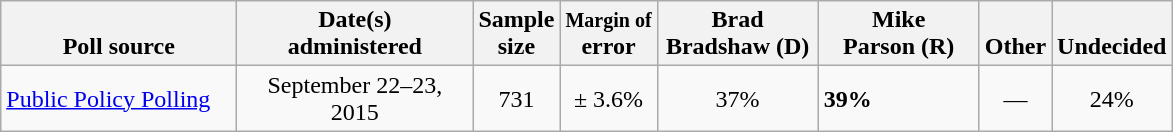<table class="wikitable">
<tr valign= bottom>
<th style="width:150px;">Poll source</th>
<th style="width:150px;">Date(s)<br>administered</th>
<th class=small>Sample<br>size</th>
<th><small>Margin of</small><br>error</th>
<th style="width:100px;">Brad<br>Bradshaw (D)</th>
<th style="width:100px;">Mike<br>Parson (R)</th>
<th style="width:40px;">Other</th>
<th style="width:40px;">Undecided</th>
</tr>
<tr>
<td><a href='#'>Public Policy Polling</a></td>
<td align=center>September 22–23, 2015</td>
<td align=center>731</td>
<td align=center>± 3.6%</td>
<td align=center>37%</td>
<td><strong>39%</strong></td>
<td align=center>—</td>
<td align=center>24%</td>
</tr>
</table>
